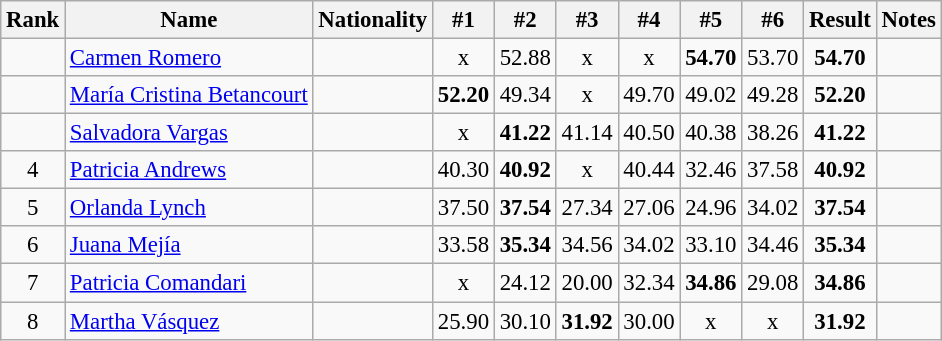<table class="wikitable sortable" style="text-align:center;font-size:95%">
<tr>
<th>Rank</th>
<th>Name</th>
<th>Nationality</th>
<th>#1</th>
<th>#2</th>
<th>#3</th>
<th>#4</th>
<th>#5</th>
<th>#6</th>
<th>Result</th>
<th>Notes</th>
</tr>
<tr>
<td></td>
<td align=left><a href='#'>Carmen Romero</a></td>
<td align=left></td>
<td>x</td>
<td>52.88</td>
<td>x</td>
<td>x</td>
<td><strong>54.70</strong></td>
<td>53.70</td>
<td><strong>54.70</strong></td>
<td></td>
</tr>
<tr>
<td></td>
<td align=left><a href='#'>María Cristina Betancourt</a></td>
<td align=left></td>
<td><strong>52.20</strong></td>
<td>49.34</td>
<td>x</td>
<td>49.70</td>
<td>49.02</td>
<td>49.28</td>
<td><strong>52.20</strong></td>
<td></td>
</tr>
<tr>
<td></td>
<td align=left><a href='#'>Salvadora Vargas</a></td>
<td align=left></td>
<td>x</td>
<td><strong>41.22</strong></td>
<td>41.14</td>
<td>40.50</td>
<td>40.38</td>
<td>38.26</td>
<td><strong>41.22</strong></td>
<td></td>
</tr>
<tr>
<td>4</td>
<td align=left><a href='#'>Patricia Andrews</a></td>
<td align=left></td>
<td>40.30</td>
<td><strong>40.92</strong></td>
<td>x</td>
<td>40.44</td>
<td>32.46</td>
<td>37.58</td>
<td><strong>40.92</strong></td>
<td></td>
</tr>
<tr>
<td>5</td>
<td align=left><a href='#'>Orlanda Lynch</a></td>
<td align=left></td>
<td>37.50</td>
<td><strong>37.54</strong></td>
<td>27.34</td>
<td>27.06</td>
<td>24.96</td>
<td>34.02</td>
<td><strong>37.54</strong></td>
<td></td>
</tr>
<tr>
<td>6</td>
<td align=left><a href='#'>Juana Mejía</a></td>
<td align=left></td>
<td>33.58</td>
<td><strong>35.34</strong></td>
<td>34.56</td>
<td>34.02</td>
<td>33.10</td>
<td>34.46</td>
<td><strong>35.34</strong></td>
<td></td>
</tr>
<tr>
<td>7</td>
<td align=left><a href='#'>Patricia Comandari</a></td>
<td align=left></td>
<td>x</td>
<td>24.12</td>
<td>20.00</td>
<td>32.34</td>
<td><strong>34.86</strong></td>
<td>29.08</td>
<td><strong>34.86</strong></td>
<td></td>
</tr>
<tr>
<td>8</td>
<td align=left><a href='#'>Martha Vásquez</a></td>
<td align=left></td>
<td>25.90</td>
<td>30.10</td>
<td><strong>31.92</strong></td>
<td>30.00</td>
<td>x</td>
<td>x</td>
<td><strong>31.92</strong></td>
<td></td>
</tr>
</table>
